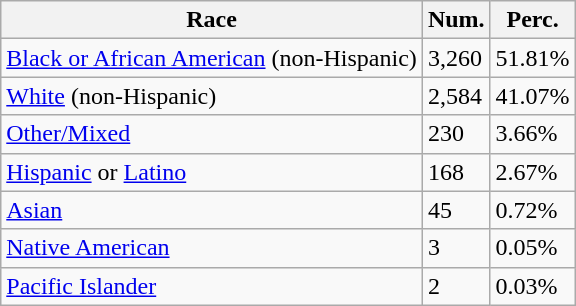<table class="wikitable">
<tr>
<th>Race</th>
<th>Num.</th>
<th>Perc.</th>
</tr>
<tr>
<td><a href='#'>Black or African American</a> (non-Hispanic)</td>
<td>3,260</td>
<td>51.81%</td>
</tr>
<tr>
<td><a href='#'>White</a> (non-Hispanic)</td>
<td>2,584</td>
<td>41.07%</td>
</tr>
<tr>
<td><a href='#'>Other/Mixed</a></td>
<td>230</td>
<td>3.66%</td>
</tr>
<tr>
<td><a href='#'>Hispanic</a> or <a href='#'>Latino</a></td>
<td>168</td>
<td>2.67%</td>
</tr>
<tr>
<td><a href='#'>Asian</a></td>
<td>45</td>
<td>0.72%</td>
</tr>
<tr>
<td><a href='#'>Native American</a></td>
<td>3</td>
<td>0.05%</td>
</tr>
<tr>
<td><a href='#'>Pacific Islander</a></td>
<td>2</td>
<td>0.03%</td>
</tr>
</table>
